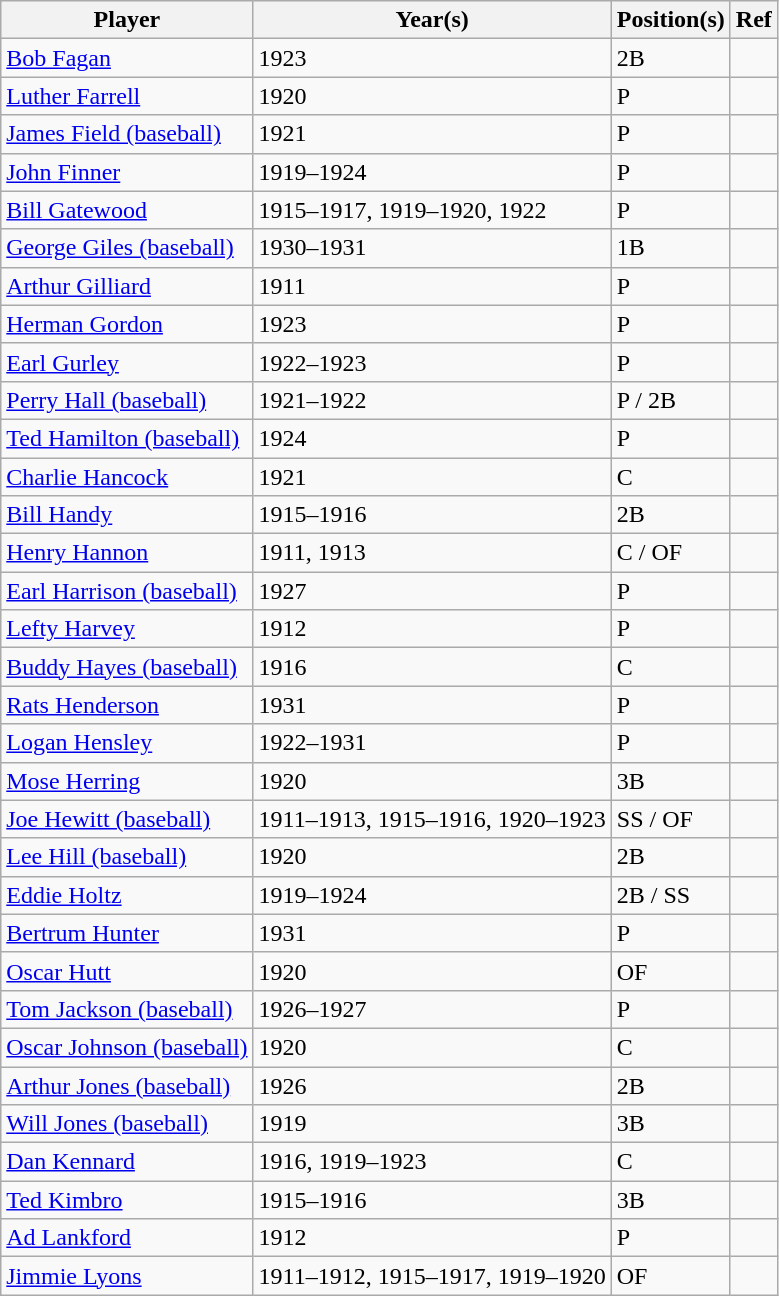<table class="wikitable">
<tr>
<th>Player</th>
<th>Year(s)</th>
<th>Position(s)</th>
<th>Ref</th>
</tr>
<tr>
<td><a href='#'>Bob Fagan</a></td>
<td>1923</td>
<td>2B</td>
<td></td>
</tr>
<tr>
<td><a href='#'>Luther Farrell</a></td>
<td>1920</td>
<td>P</td>
<td></td>
</tr>
<tr>
<td><a href='#'>James Field (baseball)</a></td>
<td>1921</td>
<td>P</td>
<td></td>
</tr>
<tr>
<td><a href='#'>John Finner</a></td>
<td>1919–1924</td>
<td>P</td>
<td></td>
</tr>
<tr>
<td><a href='#'>Bill Gatewood</a></td>
<td>1915–1917, 1919–1920, 1922</td>
<td>P</td>
<td></td>
</tr>
<tr>
<td><a href='#'>George Giles (baseball)</a></td>
<td>1930–1931</td>
<td>1B</td>
<td></td>
</tr>
<tr>
<td><a href='#'>Arthur Gilliard</a></td>
<td>1911</td>
<td>P</td>
<td></td>
</tr>
<tr>
<td><a href='#'>Herman Gordon</a></td>
<td>1923</td>
<td>P</td>
<td></td>
</tr>
<tr>
<td><a href='#'>Earl Gurley</a></td>
<td>1922–1923</td>
<td>P</td>
<td></td>
</tr>
<tr>
<td><a href='#'>Perry Hall (baseball)</a></td>
<td>1921–1922</td>
<td>P / 2B</td>
<td></td>
</tr>
<tr>
<td><a href='#'>Ted Hamilton (baseball)</a></td>
<td>1924</td>
<td>P</td>
<td></td>
</tr>
<tr>
<td><a href='#'>Charlie Hancock</a></td>
<td>1921</td>
<td>C</td>
<td></td>
</tr>
<tr>
<td><a href='#'>Bill Handy</a></td>
<td>1915–1916</td>
<td>2B</td>
<td></td>
</tr>
<tr>
<td><a href='#'>Henry Hannon</a></td>
<td>1911, 1913</td>
<td>C / OF</td>
<td></td>
</tr>
<tr>
<td><a href='#'>Earl Harrison (baseball)</a></td>
<td>1927</td>
<td>P</td>
<td></td>
</tr>
<tr>
<td><a href='#'>Lefty Harvey</a></td>
<td>1912</td>
<td>P</td>
<td></td>
</tr>
<tr>
<td><a href='#'>Buddy Hayes (baseball)</a></td>
<td>1916</td>
<td>C</td>
<td></td>
</tr>
<tr>
<td><a href='#'>Rats Henderson</a></td>
<td>1931</td>
<td>P</td>
<td></td>
</tr>
<tr>
<td><a href='#'>Logan Hensley</a></td>
<td>1922–1931</td>
<td>P</td>
<td></td>
</tr>
<tr>
<td><a href='#'>Mose Herring</a></td>
<td>1920</td>
<td>3B</td>
<td></td>
</tr>
<tr>
<td><a href='#'>Joe Hewitt (baseball)</a></td>
<td>1911–1913, 1915–1916, 1920–1923</td>
<td>SS / OF</td>
<td></td>
</tr>
<tr>
<td><a href='#'>Lee Hill (baseball)</a></td>
<td>1920</td>
<td>2B</td>
<td></td>
</tr>
<tr>
<td><a href='#'>Eddie Holtz</a></td>
<td>1919–1924</td>
<td>2B / SS</td>
<td></td>
</tr>
<tr>
<td><a href='#'>Bertrum Hunter</a></td>
<td>1931</td>
<td>P</td>
<td></td>
</tr>
<tr>
<td><a href='#'>Oscar Hutt</a></td>
<td>1920</td>
<td>OF</td>
<td></td>
</tr>
<tr>
<td><a href='#'>Tom Jackson (baseball)</a></td>
<td>1926–1927</td>
<td>P</td>
<td></td>
</tr>
<tr>
<td><a href='#'>Oscar Johnson (baseball)</a></td>
<td>1920</td>
<td>C</td>
<td></td>
</tr>
<tr>
<td><a href='#'>Arthur Jones (baseball)</a></td>
<td>1926</td>
<td>2B</td>
<td></td>
</tr>
<tr>
<td><a href='#'>Will Jones (baseball)</a></td>
<td>1919</td>
<td>3B</td>
<td></td>
</tr>
<tr>
<td><a href='#'>Dan Kennard</a></td>
<td>1916, 1919–1923</td>
<td>C</td>
<td></td>
</tr>
<tr>
<td><a href='#'>Ted Kimbro</a></td>
<td>1915–1916</td>
<td>3B</td>
<td></td>
</tr>
<tr>
<td><a href='#'>Ad Lankford</a></td>
<td>1912</td>
<td>P</td>
<td></td>
</tr>
<tr>
<td><a href='#'>Jimmie Lyons</a></td>
<td>1911–1912, 1915–1917, 1919–1920</td>
<td>OF</td>
<td></td>
</tr>
</table>
